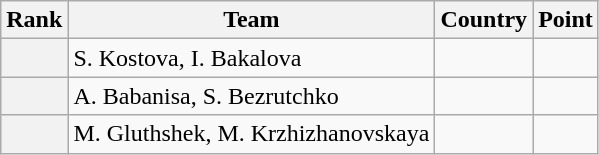<table class="wikitable sortable">
<tr>
<th>Rank</th>
<th>Team</th>
<th>Country</th>
<th>Point</th>
</tr>
<tr>
<th></th>
<td>S. Kostova, I. Bakalova</td>
<td></td>
<td></td>
</tr>
<tr>
<th></th>
<td>A. Babanisa, S. Bezrutchko</td>
<td></td>
<td></td>
</tr>
<tr>
<th></th>
<td>M. Gluthshek, M. Krzhizhanovskaya</td>
<td></td>
<td></td>
</tr>
</table>
